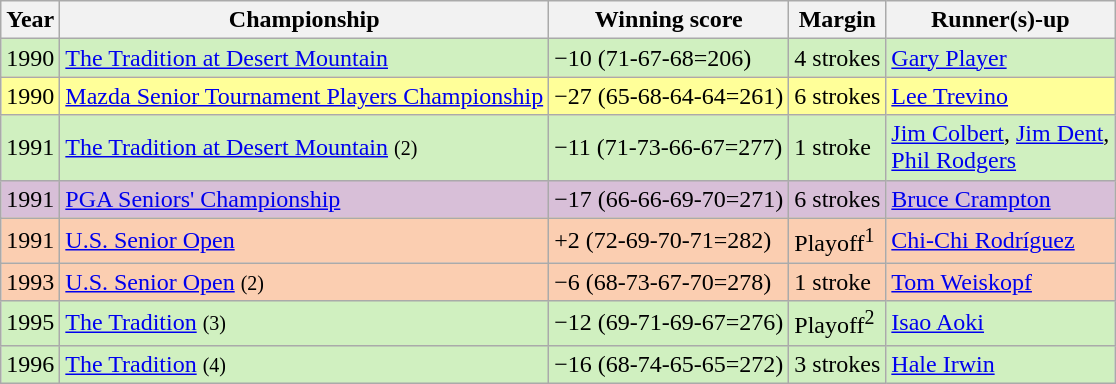<table class="wikitable">
<tr>
<th>Year</th>
<th>Championship</th>
<th>Winning score</th>
<th>Margin</th>
<th>Runner(s)-up</th>
</tr>
<tr style="background:#d0f0c0;">
<td>1990</td>
<td><a href='#'>The Tradition at Desert Mountain</a></td>
<td>−10 (71-67-68=206)</td>
<td>4 strokes</td>
<td> <a href='#'>Gary Player</a></td>
</tr>
<tr style="background:#ff9;">
<td>1990</td>
<td><a href='#'>Mazda Senior Tournament Players Championship</a></td>
<td>−27 (65-68-64-64=261)</td>
<td>6 strokes</td>
<td> <a href='#'>Lee Trevino</a></td>
</tr>
<tr style="background:#d0f0c0;">
<td>1991</td>
<td><a href='#'>The Tradition at Desert Mountain</a> <small> (2)</small></td>
<td>−11 (71-73-66-67=277)</td>
<td>1 stroke</td>
<td> <a href='#'>Jim Colbert</a>,  <a href='#'>Jim Dent</a>,<br> <a href='#'>Phil Rodgers</a></td>
</tr>
<tr style="background:thistle;">
<td>1991</td>
<td><a href='#'>PGA Seniors' Championship</a></td>
<td>−17 (66-66-69-70=271)</td>
<td>6 strokes</td>
<td> <a href='#'>Bruce Crampton</a></td>
</tr>
<tr style="background:#fbceb1;">
<td>1991</td>
<td><a href='#'>U.S. Senior Open</a></td>
<td>+2 (72-69-70-71=282)</td>
<td>Playoff<sup>1</sup></td>
<td> <a href='#'>Chi-Chi Rodríguez</a></td>
</tr>
<tr style="background:#fbceb1;">
<td>1993</td>
<td><a href='#'>U.S. Senior Open</a> <small> (2)</small></td>
<td>−6 (68-73-67-70=278)</td>
<td>1 stroke</td>
<td> <a href='#'>Tom Weiskopf</a></td>
</tr>
<tr style="background:#d0f0c0;">
<td>1995</td>
<td><a href='#'>The Tradition</a> <small> (3)</small></td>
<td>−12 (69-71-69-67=276)</td>
<td>Playoff<sup>2</sup></td>
<td> <a href='#'>Isao Aoki</a></td>
</tr>
<tr style="background:#d0f0c0;">
<td>1996</td>
<td><a href='#'>The Tradition</a> <small> (4)</small></td>
<td>−16 (68-74-65-65=272)</td>
<td>3 strokes</td>
<td> <a href='#'>Hale Irwin</a></td>
</tr>
</table>
